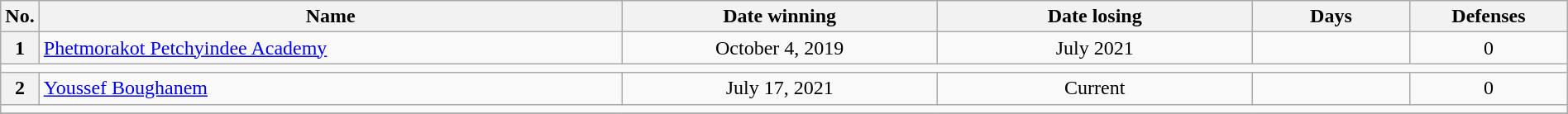<table class="wikitable" width=100%>
<tr>
<th style="width:1%;">No.</th>
<th style="width:37%;">Name</th>
<th style="width:20%;">Date winning</th>
<th style="width:20%;">Date losing</th>
<th data-sort-type="number" style="width:10%;">Days</th>
<th data-sort-type="number" style="width:10%;">Defenses</th>
</tr>
<tr align=center>
<th>1</th>
<td align=left> <a href='#'>Phetmorakot Petchyindee Academy</a></td>
<td>October 4, 2019</td>
<td>July 2021</td>
<td></td>
<td>0</td>
</tr>
<tr>
<td colspan="6"></td>
</tr>
<tr align=center>
<th>2</th>
<td align=left> <a href='#'>Youssef Boughanem</a></td>
<td>July 17, 2021</td>
<td>Current</td>
<td></td>
<td>0</td>
</tr>
<tr>
<td colspan="6"></td>
</tr>
<tr>
</tr>
</table>
